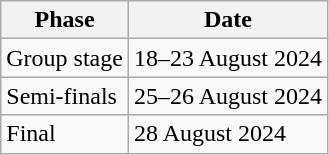<table class="wikitable" style="text-align:center;">
<tr>
<th>Phase</th>
<th>Date</th>
</tr>
<tr>
<td align="left">Group stage</td>
<td align="left">18–23 August 2024</td>
</tr>
<tr>
<td align="left">Semi-finals</td>
<td align="left">25–26 August 2024</td>
</tr>
<tr>
<td align="left">Final</td>
<td align="left">28 August 2024</td>
</tr>
</table>
